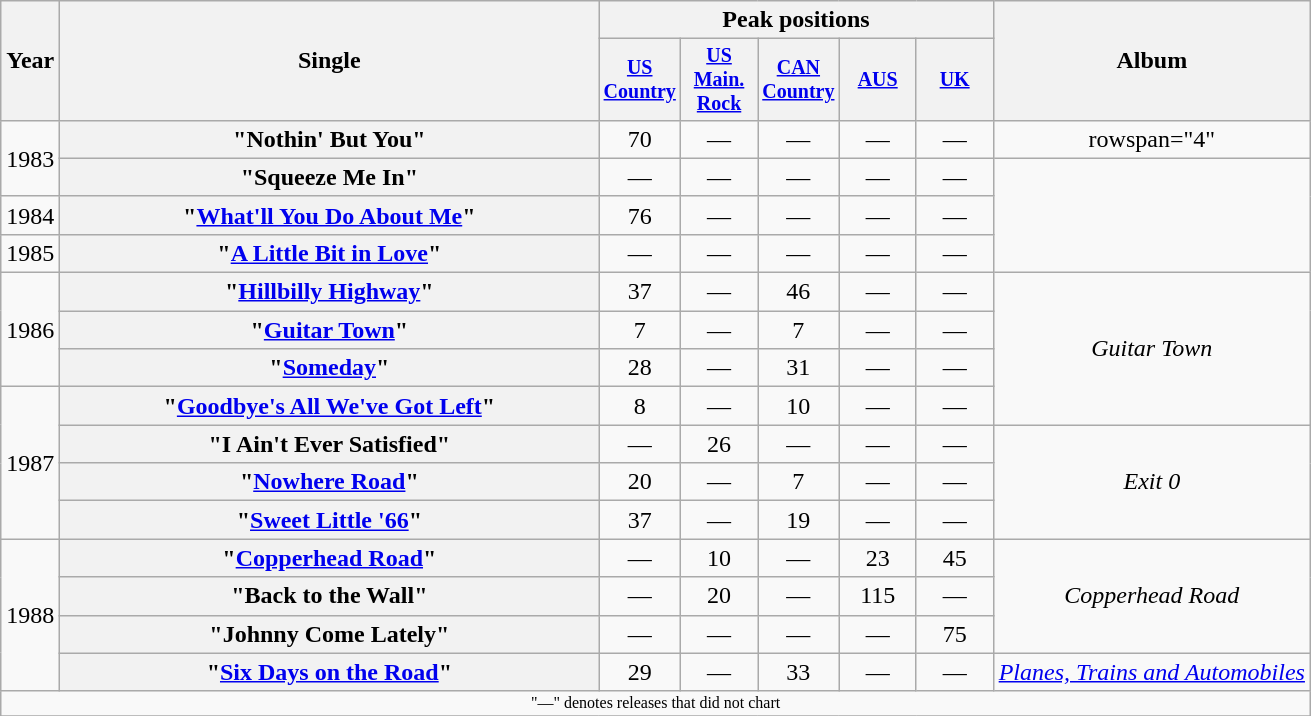<table class="wikitable plainrowheaders" style="text-align:center;">
<tr>
<th rowspan="2">Year</th>
<th rowspan="2" style="width:22em;">Single</th>
<th colspan="5">Peak positions</th>
<th rowspan="2">Album</th>
</tr>
<tr style="font-size:smaller;">
<th width="45"><a href='#'>US Country</a><br></th>
<th width="45"><a href='#'>US Main. Rock</a><br></th>
<th width="45"><a href='#'>CAN Country</a><br></th>
<th width="45"><a href='#'>AUS</a><br></th>
<th width="45"><a href='#'>UK</a><br></th>
</tr>
<tr>
<td rowspan="2">1983</td>
<th scope="row">"Nothin' But You"</th>
<td>70</td>
<td>—</td>
<td>—</td>
<td>—</td>
<td>—</td>
<td>rowspan="4" </td>
</tr>
<tr>
<th scope="row">"Squeeze Me In"</th>
<td>—</td>
<td>—</td>
<td>—</td>
<td>—</td>
<td>—</td>
</tr>
<tr>
<td>1984</td>
<th scope="row">"<a href='#'>What'll You Do About Me</a>"</th>
<td>76</td>
<td>—</td>
<td>—</td>
<td>—</td>
<td>—</td>
</tr>
<tr>
<td>1985</td>
<th scope="row">"<a href='#'>A Little Bit in Love</a>"</th>
<td>—</td>
<td>—</td>
<td>—</td>
<td>—</td>
<td>—</td>
</tr>
<tr>
<td rowspan="3">1986</td>
<th scope="row">"<a href='#'>Hillbilly Highway</a>"</th>
<td>37</td>
<td>—</td>
<td>46</td>
<td>—</td>
<td>—</td>
<td rowspan="4"><em>Guitar Town</em></td>
</tr>
<tr>
<th scope="row">"<a href='#'>Guitar Town</a>"</th>
<td>7</td>
<td>—</td>
<td>7</td>
<td>—</td>
<td>—</td>
</tr>
<tr>
<th scope="row">"<a href='#'>Someday</a>"</th>
<td>28</td>
<td>—</td>
<td>31</td>
<td>—</td>
<td>—</td>
</tr>
<tr>
<td rowspan="4">1987</td>
<th scope="row">"<a href='#'>Goodbye's All We've Got Left</a>"</th>
<td>8</td>
<td>—</td>
<td>10</td>
<td>—</td>
<td>—</td>
</tr>
<tr>
<th scope="row">"I Ain't Ever Satisfied"</th>
<td>—</td>
<td>26</td>
<td>—</td>
<td>—</td>
<td>—</td>
<td rowspan="3"><em>Exit 0</em></td>
</tr>
<tr>
<th scope="row">"<a href='#'>Nowhere Road</a>"</th>
<td>20</td>
<td>—</td>
<td>7</td>
<td>—</td>
<td>—</td>
</tr>
<tr>
<th scope="row">"<a href='#'>Sweet Little '66</a>"</th>
<td>37</td>
<td>—</td>
<td>19</td>
<td>—</td>
<td>—</td>
</tr>
<tr>
<td rowspan="4">1988</td>
<th scope="row">"<a href='#'>Copperhead Road</a>"</th>
<td>—</td>
<td>10</td>
<td>—</td>
<td>23</td>
<td>45</td>
<td rowspan="3"><em>Copperhead Road</em></td>
</tr>
<tr>
<th scope="row">"Back to the Wall"</th>
<td>—</td>
<td>20</td>
<td>—</td>
<td>115</td>
<td>—</td>
</tr>
<tr>
<th scope="row">"Johnny Come Lately"</th>
<td>—</td>
<td>—</td>
<td>—</td>
<td>—</td>
<td>75</td>
</tr>
<tr>
<th scope="row">"<a href='#'>Six Days on the Road</a>"</th>
<td>29</td>
<td>—</td>
<td>33</td>
<td>—</td>
<td>—</td>
<td><em><a href='#'>Planes, Trains and Automobiles</a></em></td>
</tr>
<tr>
<td colspan="10" style="font-size:8pt">"—" denotes releases that did not chart</td>
</tr>
<tr>
</tr>
</table>
